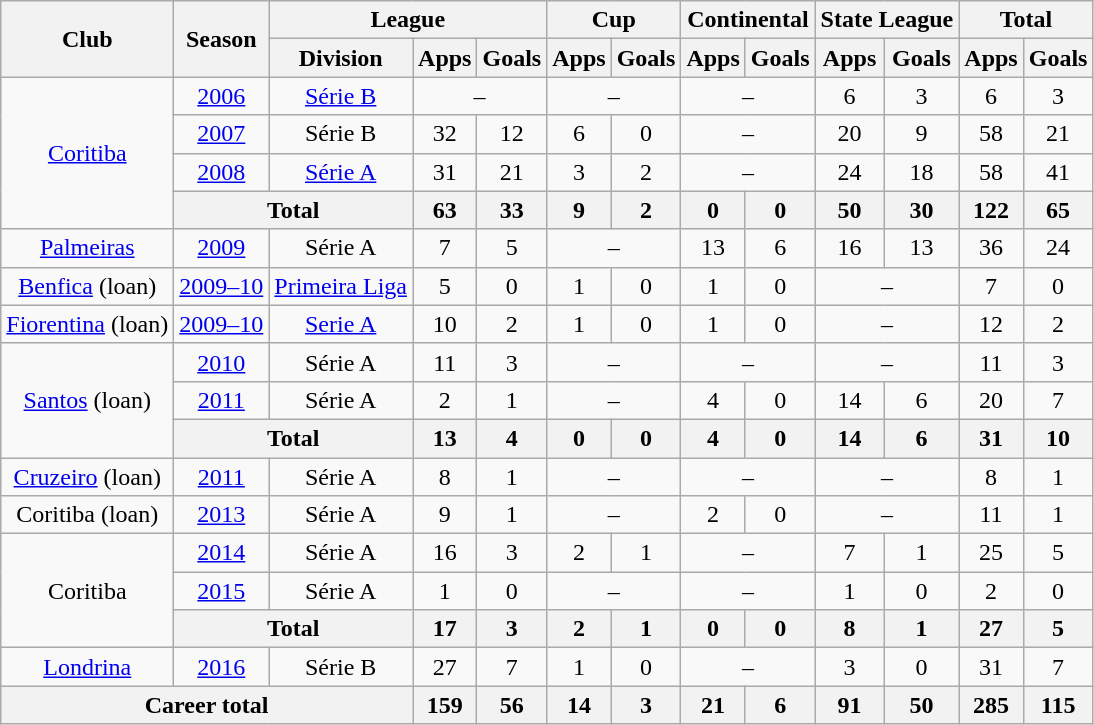<table class="wikitable" style="text-align:center">
<tr>
<th rowspan="2">Club</th>
<th rowspan="2">Season</th>
<th colspan="3">League</th>
<th colspan="2">Cup</th>
<th colspan="2">Continental</th>
<th colspan="2">State League</th>
<th colspan="2">Total</th>
</tr>
<tr>
<th>Division</th>
<th>Apps</th>
<th>Goals</th>
<th>Apps</th>
<th>Goals</th>
<th>Apps</th>
<th>Goals</th>
<th>Apps</th>
<th>Goals</th>
<th>Apps</th>
<th>Goals</th>
</tr>
<tr>
<td rowspan="4"><a href='#'>Coritiba</a></td>
<td><a href='#'>2006</a></td>
<td><a href='#'>Série B</a></td>
<td colspan="2">–</td>
<td colspan="2">–</td>
<td colspan="2">–</td>
<td>6</td>
<td>3</td>
<td>6</td>
<td>3</td>
</tr>
<tr>
<td><a href='#'>2007</a></td>
<td>Série B</td>
<td>32</td>
<td>12</td>
<td>6</td>
<td>0</td>
<td colspan="2">–</td>
<td>20</td>
<td>9</td>
<td>58</td>
<td>21</td>
</tr>
<tr>
<td><a href='#'>2008</a></td>
<td><a href='#'>Série A</a></td>
<td>31</td>
<td>21</td>
<td>3</td>
<td>2</td>
<td colspan="2">–</td>
<td>24</td>
<td>18</td>
<td>58</td>
<td>41</td>
</tr>
<tr>
<th colspan="2">Total</th>
<th>63</th>
<th>33</th>
<th>9</th>
<th>2</th>
<th>0</th>
<th>0</th>
<th>50</th>
<th>30</th>
<th>122</th>
<th>65</th>
</tr>
<tr>
<td><a href='#'>Palmeiras</a></td>
<td><a href='#'>2009</a></td>
<td>Série A</td>
<td>7</td>
<td>5</td>
<td colspan="2">–</td>
<td>13</td>
<td>6</td>
<td>16</td>
<td>13</td>
<td>36</td>
<td>24</td>
</tr>
<tr>
<td><a href='#'>Benfica</a> (loan)</td>
<td><a href='#'>2009–10</a></td>
<td><a href='#'>Primeira Liga</a></td>
<td>5</td>
<td>0</td>
<td>1</td>
<td>0</td>
<td>1</td>
<td>0</td>
<td colspan="2">–</td>
<td>7</td>
<td>0</td>
</tr>
<tr>
<td><a href='#'>Fiorentina</a> (loan)</td>
<td><a href='#'>2009–10</a></td>
<td><a href='#'>Serie A</a></td>
<td>10</td>
<td>2</td>
<td>1</td>
<td>0</td>
<td>1</td>
<td>0</td>
<td colspan="2">–</td>
<td>12</td>
<td>2</td>
</tr>
<tr>
<td rowspan="3"><a href='#'>Santos</a> (loan)</td>
<td><a href='#'>2010</a></td>
<td>Série A</td>
<td>11</td>
<td>3</td>
<td colspan="2">–</td>
<td colspan="2">–</td>
<td colspan="2">–</td>
<td>11</td>
<td>3</td>
</tr>
<tr>
<td><a href='#'>2011</a></td>
<td>Série A</td>
<td>2</td>
<td>1</td>
<td colspan="2">–</td>
<td>4</td>
<td>0</td>
<td>14</td>
<td>6</td>
<td>20</td>
<td>7</td>
</tr>
<tr>
<th colspan="2">Total</th>
<th>13</th>
<th>4</th>
<th>0</th>
<th>0</th>
<th>4</th>
<th>0</th>
<th>14</th>
<th>6</th>
<th>31</th>
<th>10</th>
</tr>
<tr>
<td><a href='#'>Cruzeiro</a> (loan)</td>
<td><a href='#'>2011</a></td>
<td>Série A</td>
<td>8</td>
<td>1</td>
<td colspan="2">–</td>
<td colspan="2">–</td>
<td colspan="2">–</td>
<td>8</td>
<td>1</td>
</tr>
<tr>
<td>Coritiba (loan)</td>
<td><a href='#'>2013</a></td>
<td>Série A</td>
<td>9</td>
<td>1</td>
<td colspan="2">–</td>
<td>2</td>
<td>0</td>
<td colspan="2">–</td>
<td>11</td>
<td>1</td>
</tr>
<tr>
<td rowspan="3">Coritiba</td>
<td><a href='#'>2014</a></td>
<td>Série A</td>
<td>16</td>
<td>3</td>
<td>2</td>
<td>1</td>
<td colspan="2">–</td>
<td>7</td>
<td>1</td>
<td>25</td>
<td>5</td>
</tr>
<tr>
<td><a href='#'>2015</a></td>
<td>Série A</td>
<td>1</td>
<td>0</td>
<td colspan="2">–</td>
<td colspan="2">–</td>
<td>1</td>
<td>0</td>
<td>2</td>
<td>0</td>
</tr>
<tr>
<th colspan="2">Total</th>
<th>17</th>
<th>3</th>
<th>2</th>
<th>1</th>
<th>0</th>
<th>0</th>
<th>8</th>
<th>1</th>
<th>27</th>
<th>5</th>
</tr>
<tr>
<td><a href='#'>Londrina</a></td>
<td><a href='#'>2016</a></td>
<td>Série B</td>
<td>27</td>
<td>7</td>
<td>1</td>
<td>0</td>
<td colspan="2">–</td>
<td>3</td>
<td>0</td>
<td>31</td>
<td>7</td>
</tr>
<tr>
<th colspan="3">Career total</th>
<th>159</th>
<th>56</th>
<th>14</th>
<th>3</th>
<th>21</th>
<th>6</th>
<th>91</th>
<th>50</th>
<th>285</th>
<th>115</th>
</tr>
</table>
